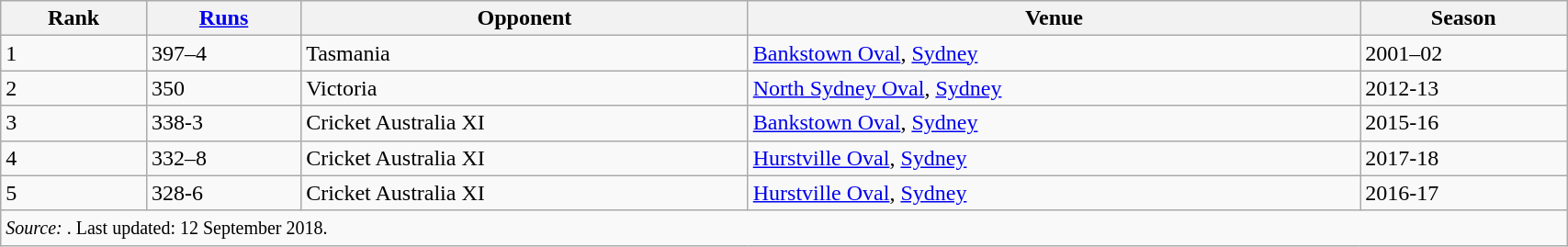<table class="wikitable" style="width:90%;">
<tr>
<th>Rank</th>
<th><a href='#'>Runs</a></th>
<th>Opponent</th>
<th>Venue</th>
<th>Season</th>
</tr>
<tr>
<td>1</td>
<td>397–4</td>
<td>Tasmania</td>
<td><a href='#'>Bankstown Oval</a>, <a href='#'>Sydney</a></td>
<td>2001–02</td>
</tr>
<tr>
<td>2</td>
<td>350</td>
<td>Victoria</td>
<td><a href='#'>North Sydney Oval</a>, <a href='#'>Sydney</a></td>
<td>2012-13</td>
</tr>
<tr>
<td>3</td>
<td>338-3</td>
<td>Cricket Australia XI</td>
<td><a href='#'>Bankstown Oval</a>, <a href='#'>Sydney</a></td>
<td>2015-16</td>
</tr>
<tr>
<td>4</td>
<td>332–8</td>
<td>Cricket Australia XI</td>
<td><a href='#'>Hurstville Oval</a>, <a href='#'>Sydney</a></td>
<td>2017-18</td>
</tr>
<tr>
<td>5</td>
<td>328-6</td>
<td>Cricket Australia XI</td>
<td><a href='#'>Hurstville Oval</a>, <a href='#'>Sydney</a></td>
<td>2016-17</td>
</tr>
<tr>
<td colspan=5><small><em>Source: </em>. Last updated: 12 September 2018.</small></td>
</tr>
</table>
